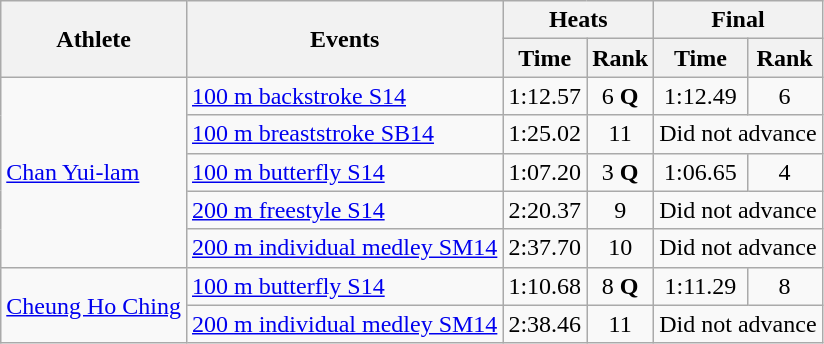<table class=wikitable>
<tr>
<th rowspan="2">Athlete</th>
<th rowspan="2">Events</th>
<th colspan="2">Heats</th>
<th colspan="2">Final</th>
</tr>
<tr>
<th>Time</th>
<th>Rank</th>
<th>Time</th>
<th>Rank</th>
</tr>
<tr align="center">
<td align="left" rowspan="5"><a href='#'>Chan Yui-lam</a></td>
<td align="left"><a href='#'>100 m backstroke S14</a></td>
<td>1:12.57</td>
<td>6 <strong>Q</strong></td>
<td>1:12.49</td>
<td>6</td>
</tr>
<tr align="center">
<td align="left"><a href='#'>100 m breaststroke SB14</a></td>
<td>1:25.02</td>
<td>11</td>
<td colspan="2">Did not advance</td>
</tr>
<tr align="center">
<td align="left"><a href='#'>100 m butterfly S14</a></td>
<td>1:07.20</td>
<td>3 <strong>Q</strong></td>
<td>1:06.65</td>
<td>4</td>
</tr>
<tr align="center">
<td align="left"><a href='#'>200 m freestyle S14</a></td>
<td>2:20.37</td>
<td>9</td>
<td colspan="2">Did not advance</td>
</tr>
<tr align="center">
<td align="left"><a href='#'>200 m individual medley SM14</a></td>
<td>2:37.70</td>
<td>10</td>
<td colspan="2">Did not advance</td>
</tr>
<tr align="center">
<td align="left" rowspan="2"><a href='#'>Cheung Ho Ching</a></td>
<td align="left"><a href='#'>100 m butterfly S14</a></td>
<td>1:10.68</td>
<td>8 <strong>Q</strong></td>
<td>1:11.29</td>
<td>8</td>
</tr>
<tr align="center">
<td align="left"><a href='#'>200 m individual medley SM14</a></td>
<td>2:38.46</td>
<td>11</td>
<td colspan="2">Did not advance</td>
</tr>
</table>
